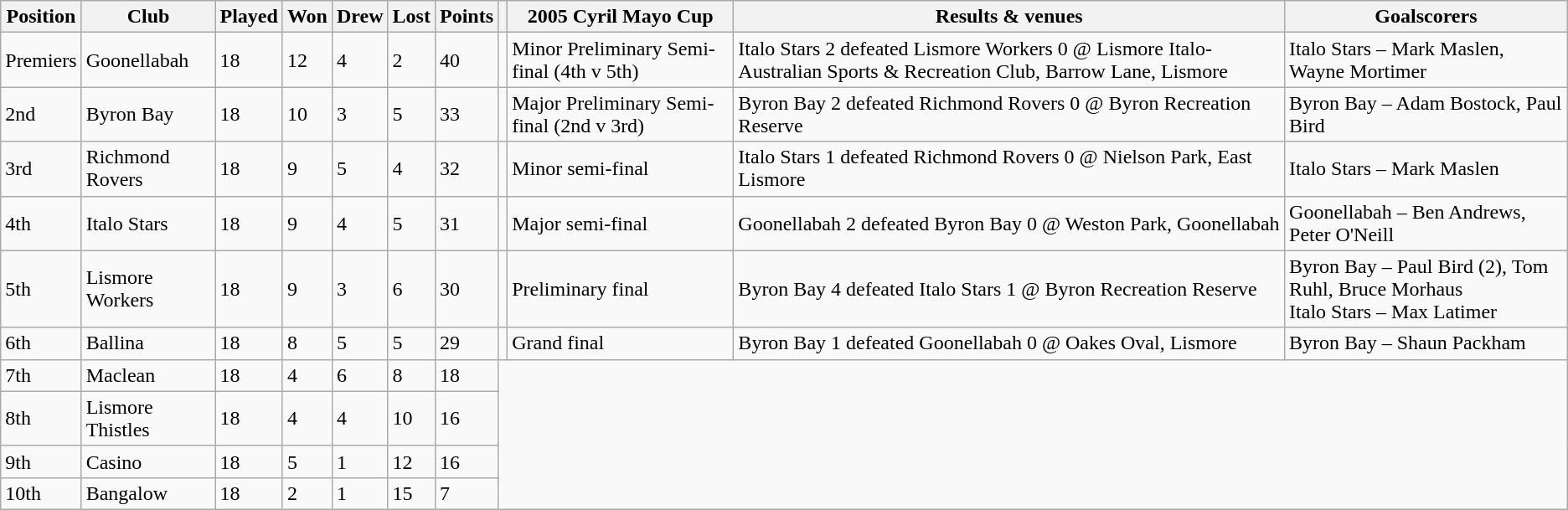<table class="wikitable">
<tr>
<th>Position</th>
<th>Club</th>
<th>Played</th>
<th>Won</th>
<th>Drew</th>
<th>Lost</th>
<th>Points</th>
<th></th>
<th>2005 Cyril Mayo Cup</th>
<th>Results & venues</th>
<th>Goalscorers</th>
</tr>
<tr>
<td>Premiers</td>
<td>Goonellabah</td>
<td>18</td>
<td>12</td>
<td>4</td>
<td>2</td>
<td>40</td>
<td></td>
<td>Minor Preliminary Semi-final (4th v 5th)</td>
<td>Italo Stars 2 defeated Lismore Workers 0 @ Lismore Italo-Australian Sports & Recreation Club, Barrow Lane, Lismore</td>
<td>Italo Stars – Mark Maslen, Wayne Mortimer</td>
</tr>
<tr>
<td>2nd</td>
<td>Byron Bay</td>
<td>18</td>
<td>10</td>
<td>3</td>
<td>5</td>
<td>33</td>
<td></td>
<td>Major Preliminary Semi-final (2nd v 3rd)</td>
<td>Byron Bay 2 defeated Richmond Rovers 0 @ Byron Recreation Reserve</td>
<td>Byron Bay – Adam Bostock, Paul Bird</td>
</tr>
<tr>
<td>3rd</td>
<td>Richmond Rovers</td>
<td>18</td>
<td>9</td>
<td>5</td>
<td>4</td>
<td>32</td>
<td></td>
<td>Minor semi-final</td>
<td>Italo Stars 1 defeated Richmond Rovers 0 @ Nielson Park, East Lismore</td>
<td>Italo Stars – Mark Maslen</td>
</tr>
<tr>
<td>4th</td>
<td>Italo Stars</td>
<td>18</td>
<td>9</td>
<td>4</td>
<td>5</td>
<td>31</td>
<td></td>
<td>Major semi-final</td>
<td>Goonellabah 2 defeated Byron Bay 0 @ Weston Park, Goonellabah</td>
<td>Goonellabah – Ben Andrews, Peter O'Neill</td>
</tr>
<tr>
<td>5th</td>
<td>Lismore Workers</td>
<td>18</td>
<td>9</td>
<td>3</td>
<td>6</td>
<td>30</td>
<td></td>
<td>Preliminary final</td>
<td>Byron Bay 4 defeated Italo Stars 1 @ Byron Recreation Reserve</td>
<td>Byron Bay – Paul Bird (2), Tom Ruhl, Bruce Morhaus<br>Italo Stars – Max Latimer</td>
</tr>
<tr>
<td>6th</td>
<td>Ballina</td>
<td>18</td>
<td>8</td>
<td>5</td>
<td>5</td>
<td>29</td>
<td></td>
<td>Grand final</td>
<td>Byron Bay 1 defeated Goonellabah 0 @ Oakes Oval, Lismore</td>
<td>Byron Bay – Shaun Packham</td>
</tr>
<tr>
<td>7th</td>
<td>Maclean</td>
<td>18</td>
<td>4</td>
<td>6</td>
<td>8</td>
<td>18</td>
</tr>
<tr>
<td>8th</td>
<td>Lismore Thistles</td>
<td>18</td>
<td>4</td>
<td>4</td>
<td>10</td>
<td>16</td>
</tr>
<tr>
<td>9th</td>
<td>Casino</td>
<td>18</td>
<td>5</td>
<td>1</td>
<td>12</td>
<td>16</td>
</tr>
<tr>
<td>10th</td>
<td>Bangalow</td>
<td>18</td>
<td>2</td>
<td>1</td>
<td>15</td>
<td>7</td>
</tr>
</table>
